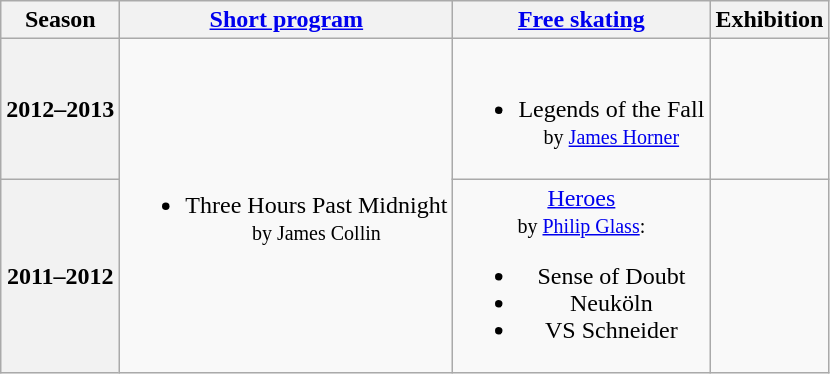<table class="wikitable" style="text-align:center">
<tr>
<th>Season</th>
<th><a href='#'>Short program</a></th>
<th><a href='#'>Free skating</a></th>
<th>Exhibition</th>
</tr>
<tr>
<th>2012–2013 <br> </th>
<td rowspan=2><br><ul><li>Three Hours Past Midnight <br><small> by James Collin </small></li></ul></td>
<td><br><ul><li>Legends of the Fall <br><small> by <a href='#'>James Horner</a> </small></li></ul></td>
<td></td>
</tr>
<tr>
<th>2011–2012 <br> </th>
<td><a href='#'>Heroes</a> <br><small> by <a href='#'>Philip Glass</a>:</small><br><ul><li>Sense of Doubt</li><li>Neuköln</li><li>VS Schneider</li></ul></td>
<td></td>
</tr>
</table>
